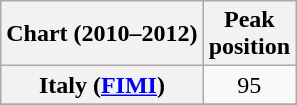<table class="wikitable sortable plainrowheaders" style="text-align:center">
<tr>
<th>Chart (2010–2012)</th>
<th>Peak<br>position</th>
</tr>
<tr>
<th scope="row">Italy (<a href='#'>FIMI</a>)</th>
<td>95</td>
</tr>
<tr>
</tr>
<tr>
</tr>
</table>
